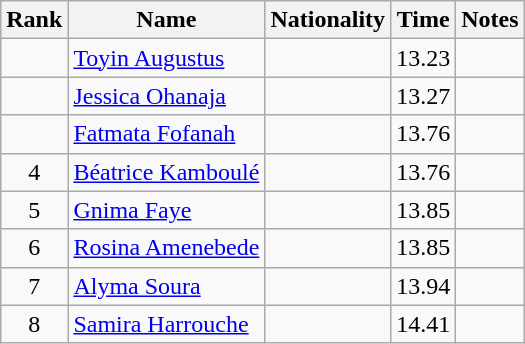<table class="wikitable sortable" style="text-align:center">
<tr>
<th>Rank</th>
<th>Name</th>
<th>Nationality</th>
<th>Time</th>
<th>Notes</th>
</tr>
<tr>
<td></td>
<td align=left><a href='#'>Toyin Augustus</a></td>
<td align=left></td>
<td>13.23</td>
<td></td>
</tr>
<tr>
<td></td>
<td align=left><a href='#'>Jessica Ohanaja</a></td>
<td align=left></td>
<td>13.27</td>
<td></td>
</tr>
<tr>
<td></td>
<td align=left><a href='#'>Fatmata Fofanah</a></td>
<td align=left></td>
<td>13.76</td>
<td></td>
</tr>
<tr>
<td>4</td>
<td align=left><a href='#'>Béatrice Kamboulé</a></td>
<td align=left></td>
<td>13.76</td>
<td></td>
</tr>
<tr>
<td>5</td>
<td align=left><a href='#'>Gnima Faye</a></td>
<td align=left></td>
<td>13.85</td>
<td></td>
</tr>
<tr>
<td>6</td>
<td align=left><a href='#'>Rosina Amenebede</a></td>
<td align=left></td>
<td>13.85</td>
<td></td>
</tr>
<tr>
<td>7</td>
<td align=left><a href='#'>Alyma Soura</a></td>
<td align=left></td>
<td>13.94</td>
<td></td>
</tr>
<tr>
<td>8</td>
<td align=left><a href='#'>Samira Harrouche</a></td>
<td align=left></td>
<td>14.41</td>
<td></td>
</tr>
</table>
